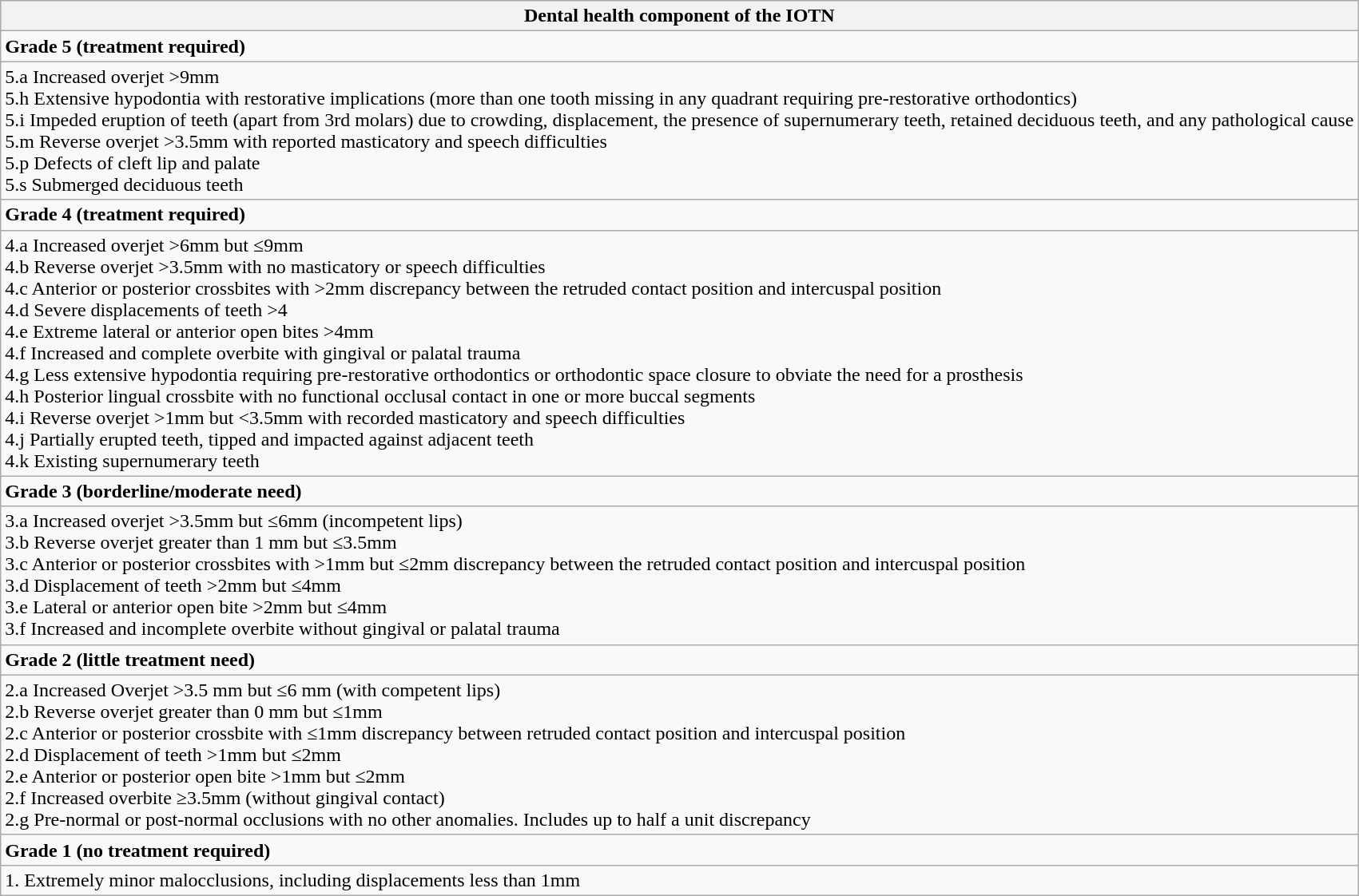<table class="wikitable">
<tr>
<th>Dental health component of the IOTN</th>
</tr>
<tr>
<td><strong>Grade 5 (treatment required)</strong></td>
</tr>
<tr>
<td>5.a   Increased overjet  >9mm<br>5.h   Extensive hypodontia with  restorative implications (more than one tooth missing in any quadrant  requiring pre-restorative orthodontics)<br>5.i    Impeded eruption of teeth (apart  from 3rd molars) due to crowding, displacement, the presence of supernumerary  teeth, retained deciduous teeth, and any pathological cause<br>5.m Reverse overjet >3.5mm with reported masticatory and speech  difficulties<br>5.p  Defects of cleft lip and  palate<br>5.s   Submerged deciduous teeth</td>
</tr>
<tr>
<td><strong>Grade 4 (treatment required)</strong></td>
</tr>
<tr>
<td>4.a   Increased overjet >6mm but ≤9mm<br>4.b   Reverse overjet >3.5mm with no  masticatory or speech difficulties<br>4.c   Anterior or posterior crossbites  with >2mm discrepancy between the retruded contact position and  intercuspal position<br>4.d   Severe displacements of teeth  >4<br>4.e   Extreme lateral or anterior open  bites >4mm<br>4.f    Increased and complete overbite  with gingival or palatal trauma<br>4.g   Less extensive hypodontia  requiring pre-restorative orthodontics or orthodontic space closure to  obviate the need for a prosthesis<br>4.h   Posterior lingual crossbite with  no functional occlusal contact in one or more buccal segments<br>4.i    Reverse overjet >1mm but <3.5mm  with recorded masticatory and speech difficulties<br>4.j    Partially erupted teeth, tipped  and impacted against adjacent teeth<br>4.k   Existing supernumerary teeth</td>
</tr>
<tr>
<td><strong>Grade 3 (borderline/moderate need)</strong></td>
</tr>
<tr>
<td>3.a   Increased  overjet >3.5mm but ≤6mm (incompetent lips)<br>3.b   Reverse overjet greater than 1 mm but ≤3.5mm<br>3.c   Anterior or posterior crossbites with  >1mm but ≤2mm discrepancy between the retruded   contact position and intercuspal  position<br>3.d   Displacement of teeth >2mm but ≤4mm<br>3.e   Lateral or anterior open bite >2mm but ≤4mm<br>3.f    Increased and incomplete overbite without  gingival or palatal trauma</td>
</tr>
<tr>
<td><strong>Grade 2 (little treatment need)</strong></td>
</tr>
<tr>
<td>2.a    Increased Overjet >3.5 mm  but ≤6 mm (with competent lips)<br>2.b   Reverse overjet greater than 0 mm but ≤1mm<br>2.c   Anterior or posterior crossbite with ≤1mm  discrepancy between retruded contact position and intercuspal position<br>2.d   Displacement of teeth >1mm but ≤2mm<br>2.e   Anterior or posterior open bite >1mm but ≤2mm<br>2.f    Increased overbite ≥3.5mm (without gingival  contact)<br>2.g   Pre-normal or post-normal occlusions with no other anomalies. Includes up to half a unit discrepancy</td>
</tr>
<tr>
<td><strong>Grade 1 (no treatment required)</strong></td>
</tr>
<tr>
<td>1.        Extremely  minor malocclusions, including displacements less than 1mm  </td>
</tr>
</table>
